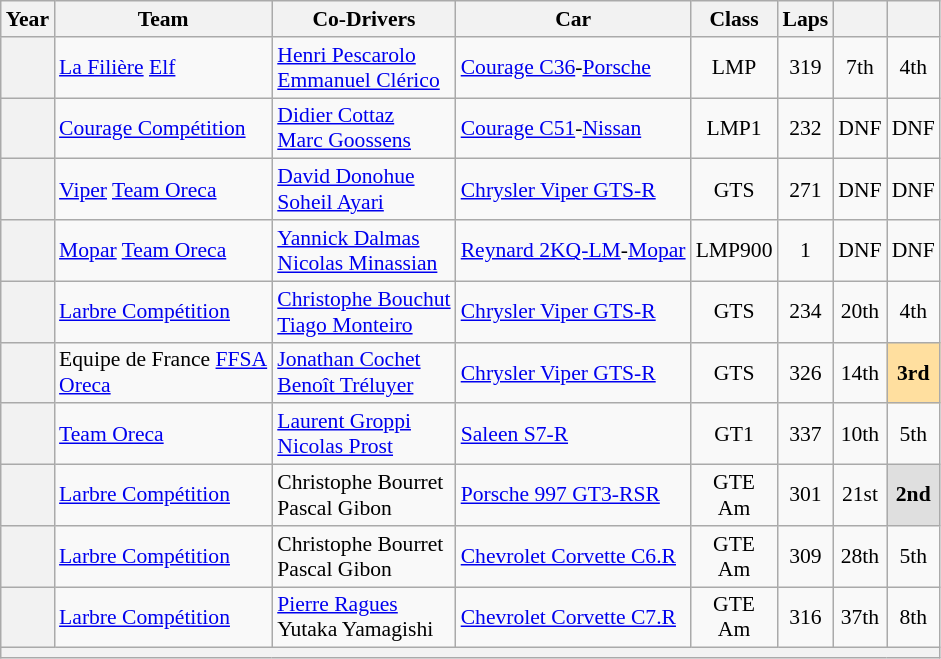<table class="wikitable" style="text-align:center; font-size:90%">
<tr>
<th>Year</th>
<th>Team</th>
<th>Co-Drivers</th>
<th>Car</th>
<th>Class</th>
<th>Laps</th>
<th></th>
<th></th>
</tr>
<tr>
<th></th>
<td align="left"> <a href='#'>La Filière</a> <a href='#'>Elf</a></td>
<td align="left"> <a href='#'>Henri Pescarolo</a><br> <a href='#'>Emmanuel Clérico</a></td>
<td align="left"><a href='#'>Courage C36</a>-<a href='#'>Porsche</a></td>
<td>LMP</td>
<td>319</td>
<td>7th</td>
<td>4th</td>
</tr>
<tr>
<th></th>
<td align="left"> <a href='#'>Courage Compétition</a></td>
<td align="left"> <a href='#'>Didier Cottaz</a><br> <a href='#'>Marc Goossens</a></td>
<td align="left"><a href='#'>Courage C51</a>-<a href='#'>Nissan</a></td>
<td>LMP1</td>
<td>232</td>
<td>DNF</td>
<td>DNF</td>
</tr>
<tr>
<th></th>
<td align="left"> <a href='#'>Viper</a> <a href='#'>Team Oreca</a></td>
<td align="left"> <a href='#'>David Donohue</a><br> <a href='#'>Soheil Ayari</a></td>
<td align="left"><a href='#'>Chrysler Viper GTS-R</a></td>
<td>GTS</td>
<td>271</td>
<td>DNF</td>
<td>DNF</td>
</tr>
<tr>
<th></th>
<td align="left"> <a href='#'>Mopar</a> <a href='#'>Team Oreca</a></td>
<td align="left"> <a href='#'>Yannick Dalmas</a><br> <a href='#'>Nicolas Minassian</a></td>
<td align="left"><a href='#'>Reynard 2KQ-LM</a>-<a href='#'>Mopar</a></td>
<td>LMP900</td>
<td>1</td>
<td>DNF</td>
<td>DNF</td>
</tr>
<tr>
<th></th>
<td align="left"> <a href='#'>Larbre Compétition</a></td>
<td align="left"> <a href='#'>Christophe Bouchut</a><br> <a href='#'>Tiago Monteiro</a></td>
<td align="left"><a href='#'>Chrysler Viper GTS-R</a></td>
<td>GTS</td>
<td>234</td>
<td>20th</td>
<td>4th</td>
</tr>
<tr>
<th></th>
<td align="left"> Equipe de France <a href='#'>FFSA</a><br> <a href='#'>Oreca</a></td>
<td align="left"> <a href='#'>Jonathan Cochet</a><br> <a href='#'>Benoît Tréluyer</a></td>
<td align="left"><a href='#'>Chrysler Viper GTS-R</a></td>
<td>GTS</td>
<td>326</td>
<td>14th</td>
<td style="background:#FFDF9F;"><strong>3rd</strong></td>
</tr>
<tr>
<th></th>
<td align="left"> <a href='#'>Team Oreca</a></td>
<td align="left"> <a href='#'>Laurent Groppi</a><br> <a href='#'>Nicolas Prost</a></td>
<td align="left"><a href='#'>Saleen S7-R</a></td>
<td>GT1</td>
<td>337</td>
<td>10th</td>
<td>5th</td>
</tr>
<tr>
<th></th>
<td align="left"> <a href='#'>Larbre Compétition</a></td>
<td align="left"> Christophe Bourret<br> Pascal Gibon</td>
<td align="left"><a href='#'>Porsche 997 GT3-RSR</a></td>
<td>GTE<br>Am</td>
<td>301</td>
<td>21st</td>
<td style="background:#DFDFDF;"><strong>2nd</strong></td>
</tr>
<tr>
<th></th>
<td align="left"> <a href='#'>Larbre Compétition</a></td>
<td align="left"> Christophe Bourret<br> Pascal Gibon</td>
<td align="left"><a href='#'>Chevrolet Corvette C6.R</a></td>
<td>GTE<br>Am</td>
<td>309</td>
<td>28th</td>
<td>5th</td>
</tr>
<tr>
<th></th>
<td align="left"> <a href='#'>Larbre Compétition</a></td>
<td align="left"> <a href='#'>Pierre Ragues</a><br> Yutaka Yamagishi</td>
<td align="left"><a href='#'>Chevrolet Corvette C7.R</a></td>
<td>GTE<br>Am</td>
<td>316</td>
<td>37th</td>
<td>8th</td>
</tr>
<tr>
<th colspan="8"></th>
</tr>
</table>
